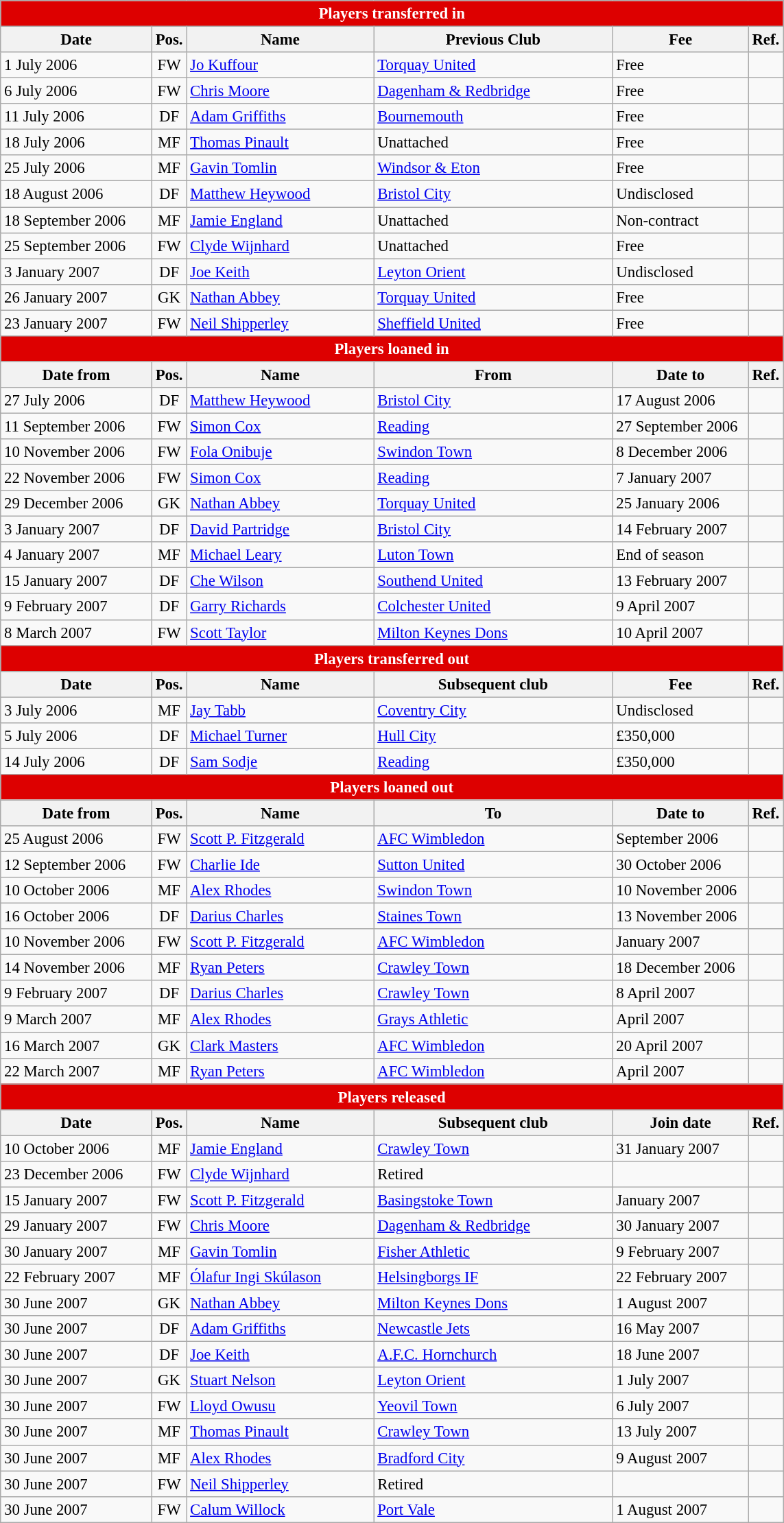<table class="wikitable" style="font-size:95%;">
<tr>
<th colspan="6" style="background:#d00; color:white; text-align:center;">Players transferred in</th>
</tr>
<tr>
<th style="width:140px;">Date</th>
<th style="width:25px;">Pos.</th>
<th style="width:175px;">Name</th>
<th style="width:225px;">Previous Club</th>
<th style="width:125px;">Fee</th>
<th style="width:25px;">Ref.</th>
</tr>
<tr>
<td>1 July 2006</td>
<td style="text-align:center;">FW</td>
<td> <a href='#'>Jo Kuffour</a></td>
<td> <a href='#'>Torquay United</a></td>
<td>Free</td>
<td></td>
</tr>
<tr>
<td>6 July 2006</td>
<td style="text-align:center;">FW</td>
<td> <a href='#'>Chris Moore</a></td>
<td> <a href='#'>Dagenham & Redbridge</a></td>
<td>Free</td>
<td></td>
</tr>
<tr>
<td>11 July 2006</td>
<td style="text-align:center;">DF</td>
<td> <a href='#'>Adam Griffiths</a></td>
<td> <a href='#'>Bournemouth</a></td>
<td>Free</td>
<td></td>
</tr>
<tr>
<td>18 July 2006</td>
<td style="text-align:center;">MF</td>
<td> <a href='#'>Thomas Pinault</a></td>
<td>Unattached</td>
<td>Free</td>
<td></td>
</tr>
<tr>
<td>25 July 2006</td>
<td style="text-align:center;">MF</td>
<td> <a href='#'>Gavin Tomlin</a></td>
<td> <a href='#'>Windsor & Eton</a></td>
<td>Free</td>
<td></td>
</tr>
<tr>
<td>18 August 2006</td>
<td style="text-align:center;">DF</td>
<td> <a href='#'>Matthew Heywood</a></td>
<td> <a href='#'>Bristol City</a></td>
<td>Undisclosed</td>
<td></td>
</tr>
<tr>
<td>18 September 2006</td>
<td style="text-align:center;">MF</td>
<td> <a href='#'>Jamie England</a></td>
<td>Unattached</td>
<td>Non-contract</td>
<td></td>
</tr>
<tr>
<td>25 September 2006</td>
<td style="text-align:center;">FW</td>
<td> <a href='#'>Clyde Wijnhard</a></td>
<td>Unattached</td>
<td>Free</td>
<td></td>
</tr>
<tr>
<td>3 January 2007</td>
<td style="text-align:center;">DF</td>
<td> <a href='#'>Joe Keith</a></td>
<td> <a href='#'>Leyton Orient</a></td>
<td>Undisclosed</td>
<td></td>
</tr>
<tr>
<td>26 January 2007</td>
<td style="text-align:center;">GK</td>
<td> <a href='#'>Nathan Abbey</a></td>
<td> <a href='#'>Torquay United</a></td>
<td>Free</td>
<td></td>
</tr>
<tr>
<td>23 January 2007</td>
<td style="text-align:center;">FW</td>
<td> <a href='#'>Neil Shipperley</a></td>
<td> <a href='#'>Sheffield United</a></td>
<td>Free</td>
<td></td>
</tr>
<tr>
<th colspan="6" style="background:#d00; color:white; text-align:center;">Players loaned in</th>
</tr>
<tr>
<th>Date from</th>
<th>Pos.</th>
<th>Name</th>
<th>From</th>
<th>Date to</th>
<th>Ref.</th>
</tr>
<tr>
<td>27 July 2006</td>
<td style="text-align:center;">DF</td>
<td> <a href='#'>Matthew Heywood</a></td>
<td> <a href='#'>Bristol City</a></td>
<td>17 August 2006</td>
<td></td>
</tr>
<tr>
<td>11 September 2006</td>
<td style="text-align:center;">FW</td>
<td> <a href='#'>Simon Cox</a></td>
<td> <a href='#'>Reading</a></td>
<td>27 September 2006</td>
<td></td>
</tr>
<tr>
<td>10 November 2006</td>
<td style="text-align:center;">FW</td>
<td> <a href='#'>Fola Onibuje</a></td>
<td> <a href='#'>Swindon Town</a></td>
<td>8 December 2006</td>
<td></td>
</tr>
<tr>
<td>22 November 2006</td>
<td style="text-align:center;">FW</td>
<td> <a href='#'>Simon Cox</a></td>
<td> <a href='#'>Reading</a></td>
<td>7 January 2007</td>
<td></td>
</tr>
<tr>
<td>29 December 2006</td>
<td style="text-align:center;">GK</td>
<td> <a href='#'>Nathan Abbey</a></td>
<td> <a href='#'>Torquay United</a></td>
<td>25 January 2006</td>
<td></td>
</tr>
<tr>
<td>3 January 2007</td>
<td style="text-align:center;">DF</td>
<td> <a href='#'>David Partridge</a></td>
<td> <a href='#'>Bristol City</a></td>
<td>14 February 2007</td>
<td></td>
</tr>
<tr>
<td>4 January 2007</td>
<td style="text-align:center;">MF</td>
<td> <a href='#'>Michael Leary</a></td>
<td> <a href='#'>Luton Town</a></td>
<td>End of season</td>
<td></td>
</tr>
<tr>
<td>15 January 2007</td>
<td style="text-align:center;">DF</td>
<td> <a href='#'>Che Wilson</a></td>
<td> <a href='#'>Southend United</a></td>
<td>13 February 2007</td>
<td></td>
</tr>
<tr>
<td>9 February 2007</td>
<td style="text-align:center;">DF</td>
<td> <a href='#'>Garry Richards</a></td>
<td> <a href='#'>Colchester United</a></td>
<td>9 April 2007</td>
<td></td>
</tr>
<tr>
<td>8 March 2007</td>
<td style="text-align:center;">FW</td>
<td> <a href='#'>Scott Taylor</a></td>
<td> <a href='#'>Milton Keynes Dons</a></td>
<td>10 April 2007</td>
<td></td>
</tr>
<tr>
<th colspan="6" style="background:#d00; color:white; text-align:center;">Players transferred out</th>
</tr>
<tr>
<th>Date</th>
<th>Pos.</th>
<th>Name</th>
<th>Subsequent club</th>
<th>Fee</th>
<th>Ref.</th>
</tr>
<tr>
<td>3 July 2006</td>
<td style="text-align:center;">MF</td>
<td> <a href='#'>Jay Tabb</a></td>
<td> <a href='#'>Coventry City</a></td>
<td>Undisclosed</td>
<td></td>
</tr>
<tr>
<td>5 July 2006</td>
<td style="text-align:center;">DF</td>
<td> <a href='#'>Michael Turner</a></td>
<td> <a href='#'>Hull City</a></td>
<td>£350,000</td>
<td></td>
</tr>
<tr>
<td>14 July 2006</td>
<td style="text-align:center;">DF</td>
<td> <a href='#'>Sam Sodje</a></td>
<td> <a href='#'>Reading</a></td>
<td>£350,000</td>
<td></td>
</tr>
<tr>
<th colspan="6" style="background:#d00; color:white; text-align:center;">Players loaned out</th>
</tr>
<tr>
<th>Date from</th>
<th>Pos.</th>
<th>Name</th>
<th>To</th>
<th>Date to</th>
<th>Ref.</th>
</tr>
<tr>
<td>25 August 2006</td>
<td style="text-align:center;">FW</td>
<td> <a href='#'>Scott P. Fitzgerald</a></td>
<td> <a href='#'>AFC Wimbledon</a></td>
<td>September 2006</td>
<td></td>
</tr>
<tr>
<td>12 September 2006</td>
<td style="text-align:center;">FW</td>
<td> <a href='#'>Charlie Ide</a></td>
<td> <a href='#'>Sutton United</a></td>
<td>30 October 2006</td>
<td></td>
</tr>
<tr>
<td>10 October 2006</td>
<td style="text-align:center;">MF</td>
<td> <a href='#'>Alex Rhodes</a></td>
<td> <a href='#'>Swindon Town</a></td>
<td>10 November 2006</td>
<td></td>
</tr>
<tr>
<td>16 October 2006</td>
<td style="text-align:center;">DF</td>
<td> <a href='#'>Darius Charles</a></td>
<td> <a href='#'>Staines Town</a></td>
<td>13 November 2006</td>
<td></td>
</tr>
<tr>
<td>10 November 2006</td>
<td style="text-align:center;">FW</td>
<td> <a href='#'>Scott P. Fitzgerald</a></td>
<td> <a href='#'>AFC Wimbledon</a></td>
<td>January 2007</td>
<td></td>
</tr>
<tr>
<td>14 November 2006</td>
<td style="text-align:center;">MF</td>
<td> <a href='#'>Ryan Peters</a></td>
<td> <a href='#'>Crawley Town</a></td>
<td>18 December 2006</td>
<td></td>
</tr>
<tr>
<td>9 February 2007</td>
<td style="text-align:center;">DF</td>
<td> <a href='#'>Darius Charles</a></td>
<td> <a href='#'>Crawley Town</a></td>
<td>8 April 2007</td>
<td></td>
</tr>
<tr>
<td>9 March 2007</td>
<td style="text-align:center;">MF</td>
<td> <a href='#'>Alex Rhodes</a></td>
<td> <a href='#'>Grays Athletic</a></td>
<td>April 2007</td>
<td></td>
</tr>
<tr>
<td>16 March 2007</td>
<td style="text-align:center;">GK</td>
<td> <a href='#'>Clark Masters</a></td>
<td> <a href='#'>AFC Wimbledon</a></td>
<td>20 April 2007</td>
<td></td>
</tr>
<tr>
<td>22 March 2007</td>
<td style="text-align:center;">MF</td>
<td> <a href='#'>Ryan Peters</a></td>
<td> <a href='#'>AFC Wimbledon</a></td>
<td>April 2007</td>
<td></td>
</tr>
<tr>
<th colspan="6" style="background:#d00; color:white; text-align:center;">Players released</th>
</tr>
<tr>
<th>Date</th>
<th>Pos.</th>
<th>Name</th>
<th>Subsequent club</th>
<th>Join date</th>
<th>Ref.</th>
</tr>
<tr>
<td>10 October 2006</td>
<td style="text-align:center;">MF</td>
<td> <a href='#'>Jamie England</a></td>
<td> <a href='#'>Crawley Town</a></td>
<td>31 January 2007</td>
<td></td>
</tr>
<tr>
<td>23 December 2006</td>
<td style="text-align:center;">FW</td>
<td> <a href='#'>Clyde Wijnhard</a></td>
<td>Retired</td>
<td></td>
<td></td>
</tr>
<tr>
<td>15 January 2007</td>
<td style="text-align:center;">FW</td>
<td> <a href='#'>Scott P. Fitzgerald</a></td>
<td> <a href='#'>Basingstoke Town</a></td>
<td>January 2007</td>
<td></td>
</tr>
<tr>
<td>29 January 2007</td>
<td style="text-align:center;">FW</td>
<td> <a href='#'>Chris Moore</a></td>
<td> <a href='#'>Dagenham & Redbridge</a></td>
<td>30 January 2007</td>
<td></td>
</tr>
<tr>
<td>30 January 2007</td>
<td style="text-align:center;">MF</td>
<td> <a href='#'>Gavin Tomlin</a></td>
<td> <a href='#'>Fisher Athletic</a></td>
<td>9 February 2007</td>
<td></td>
</tr>
<tr>
<td>22 February 2007</td>
<td style="text-align:center;">MF</td>
<td> <a href='#'>Ólafur Ingi Skúlason</a></td>
<td> <a href='#'>Helsingborgs IF</a></td>
<td>22 February 2007</td>
<td></td>
</tr>
<tr>
<td>30 June 2007</td>
<td style="text-align:center;">GK</td>
<td> <a href='#'>Nathan Abbey</a></td>
<td> <a href='#'>Milton Keynes Dons</a></td>
<td>1 August 2007</td>
<td></td>
</tr>
<tr>
<td>30 June 2007</td>
<td style="text-align:center;">DF</td>
<td> <a href='#'>Adam Griffiths</a></td>
<td> <a href='#'>Newcastle Jets</a></td>
<td>16 May 2007</td>
<td></td>
</tr>
<tr>
<td>30 June 2007</td>
<td style="text-align:center;">DF</td>
<td> <a href='#'>Joe Keith</a></td>
<td> <a href='#'>A.F.C. Hornchurch</a></td>
<td>18 June 2007</td>
<td></td>
</tr>
<tr>
<td>30 June 2007</td>
<td style="text-align:center;">GK</td>
<td> <a href='#'>Stuart Nelson</a></td>
<td> <a href='#'>Leyton Orient</a></td>
<td>1 July 2007</td>
<td></td>
</tr>
<tr>
<td>30 June 2007</td>
<td style="text-align:center;">FW</td>
<td> <a href='#'>Lloyd Owusu</a></td>
<td> <a href='#'>Yeovil Town</a></td>
<td>6 July 2007</td>
<td></td>
</tr>
<tr>
<td>30 June 2007</td>
<td style="text-align:center;">MF</td>
<td> <a href='#'>Thomas Pinault</a></td>
<td> <a href='#'>Crawley Town</a></td>
<td>13 July 2007</td>
<td></td>
</tr>
<tr>
<td>30 June 2007</td>
<td style="text-align:center;">MF</td>
<td> <a href='#'>Alex Rhodes</a></td>
<td> <a href='#'>Bradford City</a></td>
<td>9 August 2007</td>
<td></td>
</tr>
<tr>
<td>30 June 2007</td>
<td style="text-align:center;">FW</td>
<td> <a href='#'>Neil Shipperley</a></td>
<td>Retired</td>
<td></td>
<td></td>
</tr>
<tr>
<td>30 June 2007</td>
<td style="text-align:center;">FW</td>
<td> <a href='#'>Calum Willock</a></td>
<td> <a href='#'>Port Vale</a></td>
<td>1 August 2007</td>
<td></td>
</tr>
</table>
